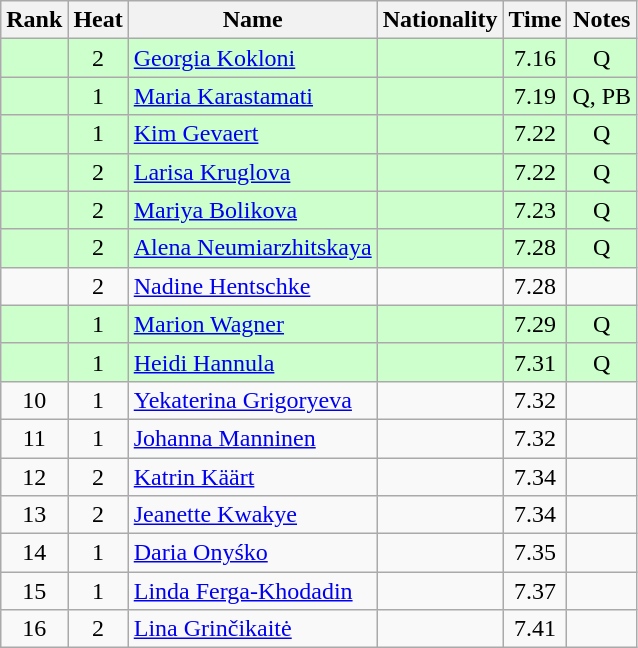<table class="wikitable sortable" style="text-align:center">
<tr>
<th>Rank</th>
<th>Heat</th>
<th>Name</th>
<th>Nationality</th>
<th>Time</th>
<th>Notes</th>
</tr>
<tr bgcolor=ccffcc>
<td></td>
<td>2</td>
<td align="left"><a href='#'>Georgia Kokloni</a></td>
<td align=left></td>
<td>7.16</td>
<td>Q</td>
</tr>
<tr bgcolor=ccffcc>
<td></td>
<td>1</td>
<td align="left"><a href='#'>Maria Karastamati</a></td>
<td align=left></td>
<td>7.19</td>
<td>Q, PB</td>
</tr>
<tr bgcolor=ccffcc>
<td></td>
<td>1</td>
<td align="left"><a href='#'>Kim Gevaert</a></td>
<td align=left></td>
<td>7.22</td>
<td>Q</td>
</tr>
<tr bgcolor=ccffcc>
<td></td>
<td>2</td>
<td align="left"><a href='#'>Larisa Kruglova</a></td>
<td align=left></td>
<td>7.22</td>
<td>Q</td>
</tr>
<tr bgcolor=ccffcc>
<td></td>
<td>2</td>
<td align="left"><a href='#'>Mariya Bolikova</a></td>
<td align=left></td>
<td>7.23</td>
<td>Q</td>
</tr>
<tr bgcolor=ccffcc>
<td></td>
<td>2</td>
<td align="left"><a href='#'>Alena Neumiarzhitskaya</a></td>
<td align=left></td>
<td>7.28</td>
<td>Q</td>
</tr>
<tr>
<td></td>
<td>2</td>
<td align="left"><a href='#'>Nadine Hentschke</a></td>
<td align=left></td>
<td>7.28</td>
<td></td>
</tr>
<tr bgcolor=ccffcc>
<td></td>
<td>1</td>
<td align="left"><a href='#'>Marion Wagner</a></td>
<td align=left></td>
<td>7.29</td>
<td>Q</td>
</tr>
<tr bgcolor=ccffcc>
<td></td>
<td>1</td>
<td align="left"><a href='#'>Heidi Hannula</a></td>
<td align=left></td>
<td>7.31</td>
<td>Q</td>
</tr>
<tr>
<td>10</td>
<td>1</td>
<td align="left"><a href='#'>Yekaterina Grigoryeva</a></td>
<td align=left></td>
<td>7.32</td>
<td></td>
</tr>
<tr>
<td>11</td>
<td>1</td>
<td align="left"><a href='#'>Johanna Manninen</a></td>
<td align=left></td>
<td>7.32</td>
<td></td>
</tr>
<tr>
<td>12</td>
<td>2</td>
<td align="left"><a href='#'>Katrin Käärt</a></td>
<td align=left></td>
<td>7.34</td>
<td></td>
</tr>
<tr>
<td>13</td>
<td>2</td>
<td align="left"><a href='#'>Jeanette Kwakye</a></td>
<td align=left></td>
<td>7.34</td>
<td></td>
</tr>
<tr>
<td>14</td>
<td>1</td>
<td align="left"><a href='#'>Daria Onyśko</a></td>
<td align=left></td>
<td>7.35</td>
<td></td>
</tr>
<tr>
<td>15</td>
<td>1</td>
<td align="left"><a href='#'>Linda Ferga-Khodadin</a></td>
<td align=left></td>
<td>7.37</td>
<td></td>
</tr>
<tr>
<td>16</td>
<td>2</td>
<td align="left"><a href='#'>Lina Grinčikaitė</a></td>
<td align=left></td>
<td>7.41</td>
<td></td>
</tr>
</table>
